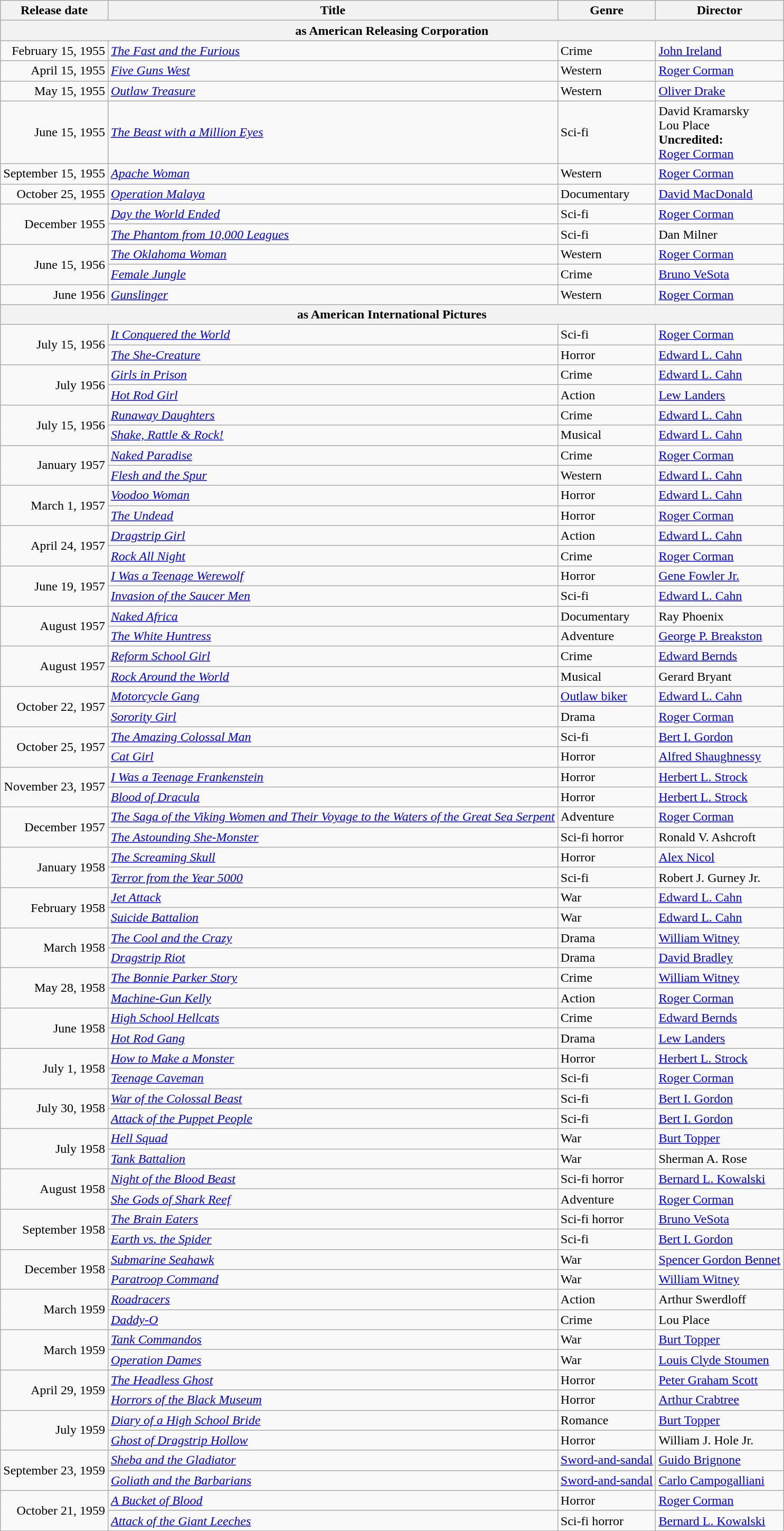<table class="wikitable sortable">
<tr>
<th>Release date</th>
<th>Title</th>
<th>Genre</th>
<th>Director</th>
</tr>
<tr>
<th colspan="4">as American Releasing Corporation</th>
</tr>
<tr>
<td align="right">February 15, 1955</td>
<td><em><a href='#'>The Fast and the Furious</a></em></td>
<td>Crime</td>
<td><a href='#'>John Ireland</a></td>
</tr>
<tr>
<td align="right">April 15, 1955</td>
<td><em><a href='#'>Five Guns West</a></em></td>
<td>Western</td>
<td><a href='#'>Roger Corman</a></td>
</tr>
<tr>
<td align="right">May 15, 1955</td>
<td><em><a href='#'>Outlaw Treasure</a></em></td>
<td>Western</td>
<td><a href='#'>Oliver Drake</a></td>
</tr>
<tr>
<td align="right">June 15, 1955</td>
<td><em><a href='#'>The Beast with a Million Eyes</a></em></td>
<td>Sci-fi</td>
<td>David Kramarsky<br>Lou Place<br><strong>Uncredited:</strong><br><a href='#'>Roger Corman</a></td>
</tr>
<tr>
<td align="right">September 15, 1955</td>
<td><em><a href='#'>Apache Woman</a></em></td>
<td>Western</td>
<td><a href='#'>Roger Corman</a></td>
</tr>
<tr>
<td align="right">October 25, 1955</td>
<td><em><a href='#'>Operation Malaya</a></em></td>
<td>Documentary</td>
<td><a href='#'>David MacDonald</a></td>
</tr>
<tr>
<td align="right" rowspan ="2">December 1955</td>
<td><em><a href='#'>Day the World Ended</a></em></td>
<td>Sci-fi</td>
<td><a href='#'>Roger Corman</a></td>
</tr>
<tr>
<td><em><a href='#'>The Phantom from 10,000 Leagues</a></em></td>
<td>Sci-fi</td>
<td>Dan Milner</td>
</tr>
<tr>
<td align="right" rowspan="2">June 15, 1956</td>
<td><em><a href='#'>The Oklahoma Woman</a></em></td>
<td>Western</td>
<td><a href='#'>Roger Corman</a></td>
</tr>
<tr>
<td><em><a href='#'>Female Jungle</a></em></td>
<td>Crime</td>
<td><a href='#'>Bruno VeSota</a></td>
</tr>
<tr>
<td align="right">June 1956</td>
<td><em><a href='#'>Gunslinger</a></em></td>
<td>Western</td>
<td><a href='#'>Roger Corman</a></td>
</tr>
<tr>
<th colspan="4">as American International Pictures</th>
</tr>
<tr>
<td align="right" rowspan="2">July 15, 1956</td>
<td><em><a href='#'>It Conquered the World</a></em></td>
<td>Sci-fi</td>
<td><a href='#'>Roger Corman</a></td>
</tr>
<tr>
<td><em><a href='#'>The She-Creature</a></em></td>
<td>Horror</td>
<td><a href='#'>Edward L. Cahn</a></td>
</tr>
<tr>
<td align="right" rowspan="2">July 1956</td>
<td><em><a href='#'>Girls in Prison</a></em></td>
<td>Crime</td>
<td><a href='#'>Edward L. Cahn</a></td>
</tr>
<tr>
<td><em><a href='#'>Hot Rod Girl</a></em></td>
<td>Action</td>
<td><a href='#'>Lew Landers</a></td>
</tr>
<tr>
<td align="right" rowspan="2">July 15, 1956</td>
<td><em><a href='#'>Runaway Daughters</a></em></td>
<td>Crime</td>
<td><a href='#'>Edward L. Cahn</a></td>
</tr>
<tr>
<td><em><a href='#'>Shake, Rattle & Rock!</a></em></td>
<td>Musical</td>
<td><a href='#'>Edward L. Cahn</a></td>
</tr>
<tr>
<td align="right" rowspan="2">January 1957</td>
<td><em><a href='#'>Naked Paradise</a></em></td>
<td>Crime</td>
<td><a href='#'>Roger Corman</a></td>
</tr>
<tr>
<td><em><a href='#'>Flesh and the Spur</a></em></td>
<td>Western</td>
<td><a href='#'>Edward L. Cahn</a></td>
</tr>
<tr>
<td align="right" rowspan="2">March 1, 1957</td>
<td><em><a href='#'>Voodoo Woman</a></em></td>
<td>Horror</td>
<td><a href='#'>Edward L. Cahn</a></td>
</tr>
<tr>
<td><em><a href='#'>The Undead</a></em></td>
<td>Horror</td>
<td><a href='#'>Roger Corman</a></td>
</tr>
<tr>
<td align="right" rowspan="2">April 24, 1957</td>
<td><em><a href='#'>Dragstrip Girl</a></em></td>
<td>Action</td>
<td><a href='#'>Edward L. Cahn</a></td>
</tr>
<tr>
<td><em><a href='#'>Rock All Night</a></em></td>
<td>Crime</td>
<td><a href='#'>Roger Corman</a></td>
</tr>
<tr>
<td align="right" rowspan="2">June 19, 1957</td>
<td><em><a href='#'>I Was a Teenage Werewolf</a></em></td>
<td>Horror</td>
<td><a href='#'>Gene Fowler Jr.</a></td>
</tr>
<tr>
<td><em><a href='#'>Invasion of the Saucer Men</a></em></td>
<td>Sci-fi</td>
<td><a href='#'>Edward L. Cahn</a></td>
</tr>
<tr>
<td align="right" rowspan="2">August 1957</td>
<td><em><a href='#'>Naked Africa</a></em></td>
<td>Documentary</td>
<td>Ray Phoenix</td>
</tr>
<tr>
<td><em><a href='#'>The White Huntress</a></em></td>
<td>Adventure</td>
<td><a href='#'>George P. Breakston</a></td>
</tr>
<tr>
<td align="right" rowspan="2">August 1957</td>
<td><em><a href='#'>Reform School Girl</a></em></td>
<td>Crime</td>
<td><a href='#'>Edward Bernds</a></td>
</tr>
<tr>
<td><em><a href='#'>Rock Around the World</a></em></td>
<td>Musical</td>
<td>Gerard Bryant</td>
</tr>
<tr>
<td align="right"  rowspan="2">October 22, 1957</td>
<td><em><a href='#'>Motorcycle Gang</a></em></td>
<td><a href='#'>Outlaw biker</a></td>
<td><a href='#'>Edward L. Cahn</a></td>
</tr>
<tr>
<td><em><a href='#'>Sorority Girl</a></em></td>
<td>Drama</td>
<td><a href='#'>Roger Corman</a></td>
</tr>
<tr>
<td align="right" rowspan="2">October 25, 1957</td>
<td><em><a href='#'>The Amazing Colossal Man</a></em></td>
<td>Sci-fi</td>
<td><a href='#'>Bert I. Gordon</a></td>
</tr>
<tr>
<td><em><a href='#'>Cat Girl</a></em></td>
<td>Horror</td>
<td><a href='#'>Alfred Shaughnessy</a></td>
</tr>
<tr>
<td align="right" rowspan="2">November 23, 1957</td>
<td><em><a href='#'>I Was a Teenage Frankenstein</a></em></td>
<td>Horror</td>
<td><a href='#'>Herbert L. Strock</a></td>
</tr>
<tr>
<td><em><a href='#'>Blood of Dracula</a></em></td>
<td>Horror</td>
<td><a href='#'>Herbert L. Strock</a></td>
</tr>
<tr>
<td align="right" rowspan="2">December 1957</td>
<td><em><a href='#'>The Saga of the Viking Women and Their Voyage to the Waters of the Great Sea Serpent</a></em></td>
<td>Adventure</td>
<td><a href='#'>Roger Corman</a></td>
</tr>
<tr>
<td><em><a href='#'>The Astounding She-Monster</a></em></td>
<td>Sci-fi horror</td>
<td>Ronald V. Ashcroft</td>
</tr>
<tr>
<td align="right" rowspan="2">January 1958</td>
<td><em><a href='#'>The Screaming Skull</a></em></td>
<td>Horror</td>
<td><a href='#'>Alex Nicol</a></td>
</tr>
<tr>
<td><em><a href='#'>Terror from the Year 5000</a></em></td>
<td>Sci-fi</td>
<td>Robert J. Gurney Jr.</td>
</tr>
<tr>
<td align="right" rowspan="2">February 1958</td>
<td><em><a href='#'>Jet Attack</a></em></td>
<td>War</td>
<td><a href='#'>Edward L. Cahn</a></td>
</tr>
<tr>
<td><em><a href='#'>Suicide Battalion</a></em></td>
<td>War</td>
<td><a href='#'>Edward L. Cahn</a></td>
</tr>
<tr>
<td align="right" rowspan="2">March 1958</td>
<td><em><a href='#'>The Cool and the Crazy</a></em></td>
<td>Drama</td>
<td><a href='#'>William Witney</a></td>
</tr>
<tr>
<td><em><a href='#'>Dragstrip Riot</a></em></td>
<td>Drama</td>
<td><a href='#'>David Bradley</a></td>
</tr>
<tr>
<td align="right" rowspan="2">May 28, 1958</td>
<td><em><a href='#'>The Bonnie Parker Story</a></em></td>
<td>Crime</td>
<td><a href='#'>William Witney</a></td>
</tr>
<tr>
<td><em><a href='#'>Machine-Gun Kelly</a></em></td>
<td>Action</td>
<td><a href='#'>Roger Corman</a></td>
</tr>
<tr>
<td align="right" rowspan="2">June 1958</td>
<td><em><a href='#'>High School Hellcats</a></em></td>
<td>Crime</td>
<td><a href='#'>Edward Bernds</a></td>
</tr>
<tr>
<td><em><a href='#'>Hot Rod Gang</a></em></td>
<td>Drama</td>
<td><a href='#'>Lew Landers</a></td>
</tr>
<tr>
<td align="right" rowspan="2">July 1, 1958</td>
<td><em><a href='#'>How to Make a Monster</a></em></td>
<td>Horror</td>
<td><a href='#'>Herbert L. Strock</a></td>
</tr>
<tr>
<td><em><a href='#'>Teenage Caveman</a></em></td>
<td>Sci-fi</td>
<td><a href='#'>Roger Corman</a></td>
</tr>
<tr>
<td align="right" rowspan="2">July 30, 1958</td>
<td><em><a href='#'>War of the Colossal Beast</a></em></td>
<td>Sci-fi</td>
<td><a href='#'>Bert I. Gordon</a></td>
</tr>
<tr>
<td><em><a href='#'>Attack of the Puppet People</a></em></td>
<td>Sci-fi</td>
<td><a href='#'>Bert I. Gordon</a></td>
</tr>
<tr>
<td align="right" rowspan="2">July 1958</td>
<td><em><a href='#'>Hell Squad</a></em></td>
<td>War</td>
<td><a href='#'>Burt Topper</a></td>
</tr>
<tr>
<td><em><a href='#'>Tank Battalion</a></em></td>
<td>War</td>
<td>Sherman A. Rose</td>
</tr>
<tr>
<td align="right" rowspan="2">August 1958</td>
<td><em><a href='#'>Night of the Blood Beast</a></em></td>
<td>Sci-fi horror</td>
<td><a href='#'>Bernard L. Kowalski</a></td>
</tr>
<tr>
<td><em><a href='#'>She Gods of Shark Reef</a></em></td>
<td>Adventure</td>
<td><a href='#'>Roger Corman</a></td>
</tr>
<tr>
<td align="right" rowspan="2">September 1958</td>
<td><em><a href='#'>The Brain Eaters</a></em></td>
<td>Sci-fi horror</td>
<td><a href='#'>Bruno VeSota</a></td>
</tr>
<tr>
<td><em><a href='#'>Earth vs. the Spider</a></em></td>
<td>Sci-fi</td>
<td><a href='#'>Bert I. Gordon</a></td>
</tr>
<tr>
<td align="right" rowspan="2">December 1958</td>
<td><em><a href='#'>Submarine Seahawk</a></em></td>
<td>War</td>
<td><a href='#'>Spencer Gordon Bennet</a></td>
</tr>
<tr>
<td><em><a href='#'>Paratroop Command</a></em></td>
<td>War</td>
<td><a href='#'>William Witney</a></td>
</tr>
<tr>
<td align="right" rowspan="2">March 1959</td>
<td><em><a href='#'>Roadracers</a></em></td>
<td>Action</td>
<td>Arthur Swerdloff</td>
</tr>
<tr>
<td><em><a href='#'>Daddy-O</a></em></td>
<td>Crime</td>
<td>Lou Place</td>
</tr>
<tr>
<td align="right" rowspan="2">March 1959</td>
<td><em><a href='#'>Tank Commandos</a></em></td>
<td>War</td>
<td><a href='#'>Burt Topper</a></td>
</tr>
<tr>
<td><em><a href='#'>Operation Dames</a></em></td>
<td>War</td>
<td><a href='#'>Louis Clyde Stoumen</a></td>
</tr>
<tr>
<td align="right" rowspan="2">April 29, 1959</td>
<td><em><a href='#'>The Headless Ghost</a></em></td>
<td>Horror</td>
<td><a href='#'>Peter Graham Scott</a></td>
</tr>
<tr>
<td><em><a href='#'>Horrors of the Black Museum</a></em></td>
<td>Horror</td>
<td><a href='#'>Arthur Crabtree</a></td>
</tr>
<tr>
<td align="right" rowspan= "2">July 1959</td>
<td><em><a href='#'>Diary of a High School Bride</a></em></td>
<td>Romance</td>
<td><a href='#'>Burt Topper</a></td>
</tr>
<tr>
<td><em><a href='#'>Ghost of Dragstrip Hollow</a></em></td>
<td>Horror</td>
<td>William J. Hole Jr.</td>
</tr>
<tr>
<td align="right" rowspan="2">September 23, 1959</td>
<td><em><a href='#'>Sheba and the Gladiator</a></em></td>
<td><a href='#'>Sword-and-sandal</a></td>
<td><a href='#'>Guido Brignone</a></td>
</tr>
<tr>
<td><em><a href='#'>Goliath and the Barbarians</a></em></td>
<td><a href='#'>Sword-and-sandal</a></td>
<td><a href='#'>Carlo Campogalliani</a></td>
</tr>
<tr>
<td align="right" rowspan="2">October 21, 1959</td>
<td><em><a href='#'>A Bucket of Blood</a></em></td>
<td>Horror</td>
<td><a href='#'>Roger Corman</a></td>
</tr>
<tr>
<td><em><a href='#'>Attack of the Giant Leeches</a></em></td>
<td>Sci-fi horror</td>
<td><a href='#'>Bernard L. Kowalski</a></td>
</tr>
<tr>
</tr>
</table>
